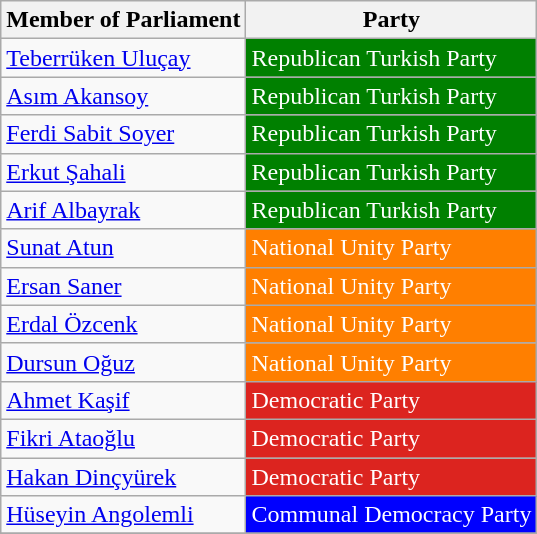<table class="wikitable">
<tr>
<th>Member of Parliament</th>
<th>Party</th>
</tr>
<tr>
<td><a href='#'>Teberrüken Uluçay</a></td>
<td style="background:#008000; color:white">Republican Turkish Party</td>
</tr>
<tr>
<td><a href='#'>Asım Akansoy</a></td>
<td style="background:#008000; color:white">Republican Turkish Party</td>
</tr>
<tr>
<td><a href='#'>Ferdi Sabit Soyer</a></td>
<td style="background:#008000; color:white">Republican Turkish Party</td>
</tr>
<tr>
<td><a href='#'>Erkut Şahali</a></td>
<td style="background:#008000; color:white">Republican Turkish Party</td>
</tr>
<tr>
<td><a href='#'>Arif Albayrak</a></td>
<td style="background:#008000; color:white">Republican Turkish Party</td>
</tr>
<tr>
<td><a href='#'>Sunat Atun</a></td>
<td style="background:#FF7F00; color:white">National Unity Party</td>
</tr>
<tr>
<td><a href='#'>Ersan Saner</a></td>
<td style="background:#FF7F00; color:white">National Unity Party</td>
</tr>
<tr>
<td><a href='#'>Erdal Özcenk</a></td>
<td style="background:#FF7F00; color:white">National Unity Party</td>
</tr>
<tr>
<td><a href='#'>Dursun Oğuz</a></td>
<td style="background:#FF7F00; color:white">National Unity Party</td>
</tr>
<tr>
<td><a href='#'>Ahmet Kaşif</a></td>
<td style="background:#DC241f; color:white">Democratic Party</td>
</tr>
<tr>
<td><a href='#'>Fikri Ataoğlu</a></td>
<td style="background:#DC241f; color:white">Democratic Party</td>
</tr>
<tr>
<td><a href='#'>Hakan Dinçyürek</a></td>
<td style="background:#DC241f; color:white">Democratic Party</td>
</tr>
<tr>
<td><a href='#'>Hüseyin Angolemli</a></td>
<td style="background:#0000FF; color:white">Communal Democracy Party</td>
</tr>
<tr>
</tr>
</table>
